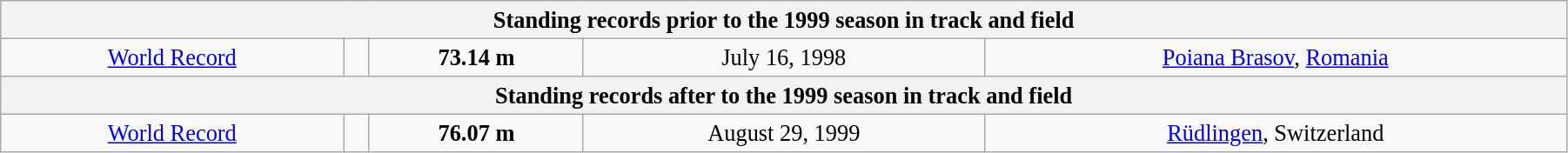<table class="wikitable" style=" text-align:center; font-size:110%;" width="95%">
<tr>
<th colspan="5">Standing records prior to the 1999 season in track and field</th>
</tr>
<tr>
<td><a href='#'>World Record</a></td>
<td></td>
<td><strong>73.14 m </strong></td>
<td>July 16, 1998</td>
<td> <a href='#'>Poiana Brasov</a>, <a href='#'>Romania</a></td>
</tr>
<tr>
<th colspan="5">Standing records after to the 1999 season in track and field</th>
</tr>
<tr>
<td><a href='#'>World Record</a></td>
<td></td>
<td><strong>76.07 m </strong></td>
<td>August 29, 1999</td>
<td> <a href='#'>Rüdlingen</a>, Switzerland</td>
</tr>
</table>
